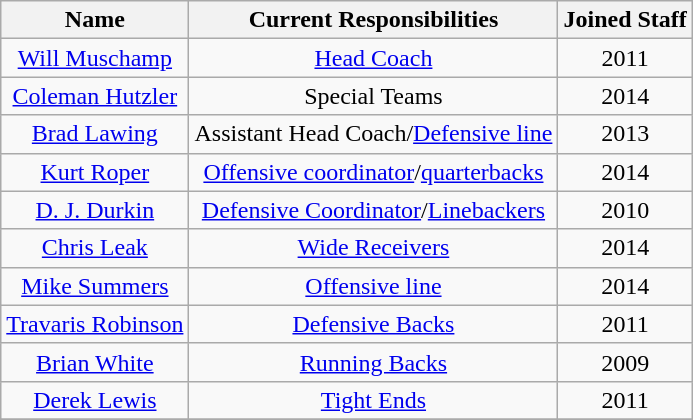<table class="wikitable">
<tr>
<th>Name</th>
<th>Current Responsibilities</th>
<th>Joined Staff</th>
</tr>
<tr align="center">
<td><a href='#'>Will Muschamp</a></td>
<td><a href='#'>Head Coach</a></td>
<td>2011</td>
</tr>
<tr align="center">
<td><a href='#'>Coleman Hutzler</a></td>
<td>Special Teams</td>
<td>2014</td>
</tr>
<tr align="center">
<td><a href='#'>Brad Lawing</a></td>
<td>Assistant Head Coach/<a href='#'>Defensive line</a></td>
<td>2013</td>
</tr>
<tr align="center">
<td><a href='#'>Kurt Roper</a></td>
<td><a href='#'>Offensive coordinator</a>/<a href='#'>quarterbacks</a></td>
<td>2014</td>
</tr>
<tr align="center">
<td><a href='#'>D. J. Durkin</a></td>
<td><a href='#'>Defensive Coordinator</a>/<a href='#'>Linebackers</a></td>
<td>2010</td>
</tr>
<tr align="center">
<td><a href='#'>Chris Leak</a></td>
<td><a href='#'>Wide Receivers</a></td>
<td>2014</td>
</tr>
<tr align="center">
<td><a href='#'>Mike Summers</a></td>
<td><a href='#'>Offensive line</a></td>
<td>2014</td>
</tr>
<tr align="center">
<td><a href='#'>Travaris Robinson</a></td>
<td><a href='#'>Defensive Backs</a></td>
<td>2011</td>
</tr>
<tr align="center">
<td><a href='#'>Brian White</a></td>
<td><a href='#'>Running Backs</a></td>
<td>2009</td>
</tr>
<tr align="center">
<td><a href='#'>Derek Lewis</a></td>
<td><a href='#'>Tight Ends</a></td>
<td>2011</td>
</tr>
<tr align="center">
</tr>
</table>
